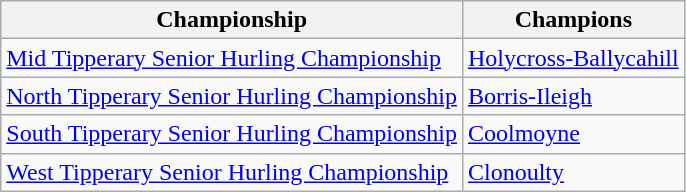<table class=wikitable>
<tr>
<th>Championship</th>
<th>Champions</th>
</tr>
<tr>
<td><a href='#'>Mid Tipperary Senior Hurling Championship</a></td>
<td><a href='#'>Holycross-Ballycahill</a></td>
</tr>
<tr>
<td><a href='#'>North Tipperary Senior Hurling Championship</a></td>
<td><a href='#'>Borris-Ileigh</a></td>
</tr>
<tr>
<td><a href='#'>South Tipperary Senior Hurling Championship</a></td>
<td><a href='#'>Coolmoyne</a></td>
</tr>
<tr>
<td><a href='#'>West Tipperary Senior Hurling Championship</a></td>
<td><a href='#'>Clonoulty</a></td>
</tr>
</table>
